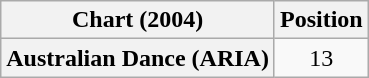<table class="wikitable plainrowheaders" style="text-align:center">
<tr>
<th scope="col">Chart (2004)</th>
<th scope="col">Position</th>
</tr>
<tr>
<th scope="row">Australian Dance (ARIA)</th>
<td>13</td>
</tr>
</table>
